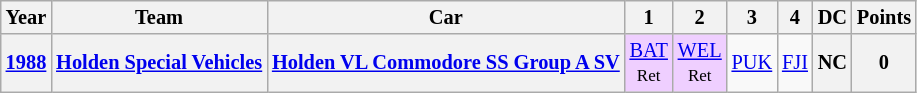<table class="wikitable" style="text-align:center; font-size:85%">
<tr>
<th>Year</th>
<th>Team</th>
<th>Car</th>
<th>1</th>
<th>2</th>
<th>3</th>
<th>4</th>
<th>DC</th>
<th>Points</th>
</tr>
<tr>
<th><a href='#'>1988</a></th>
<th nowrap> <a href='#'>Holden Special Vehicles</a></th>
<th nowrap><a href='#'>Holden VL Commodore SS Group A SV</a></th>
<td style="background:#EFCFFF;"><a href='#'>BAT</a><br><small>Ret</small></td>
<td style="background:#EFCFFF;"><a href='#'>WEL</a><br><small>Ret</small></td>
<td><a href='#'>PUK</a></td>
<td><a href='#'>FJI</a></td>
<th>NC</th>
<th>0</th>
</tr>
</table>
